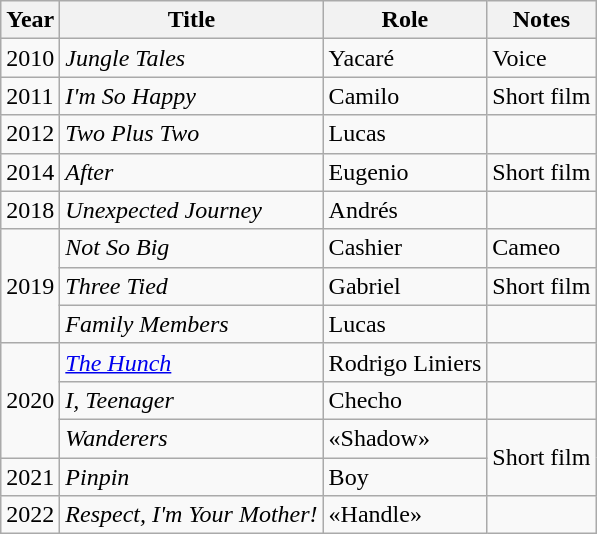<table class="wikitable">
<tr>
<th>Year</th>
<th>Title</th>
<th>Role</th>
<th>Notes</th>
</tr>
<tr>
<td>2010</td>
<td><em>Jungle Tales</em></td>
<td>Yacaré</td>
<td>Voice</td>
</tr>
<tr>
<td>2011</td>
<td><em>I'm So Happy</em></td>
<td>Camilo</td>
<td>Short film</td>
</tr>
<tr>
<td>2012</td>
<td><em>Two Plus Two</em></td>
<td>Lucas</td>
<td></td>
</tr>
<tr>
<td>2014</td>
<td><em>After</em></td>
<td>Eugenio</td>
<td>Short film</td>
</tr>
<tr>
<td>2018</td>
<td><em>Unexpected Journey</em></td>
<td>Andrés</td>
<td></td>
</tr>
<tr>
<td rowspan="3">2019</td>
<td><em>Not So Big</em></td>
<td>Cashier</td>
<td>Cameo</td>
</tr>
<tr>
<td><em>Three Tied</em></td>
<td>Gabriel</td>
<td>Short film</td>
</tr>
<tr>
<td><em>Family Members</em></td>
<td>Lucas</td>
<td></td>
</tr>
<tr>
<td rowspan="3">2020</td>
<td><em><a href='#'>The Hunch</a></em></td>
<td>Rodrigo Liniers</td>
<td></td>
</tr>
<tr>
<td><em>I, Teenager</em></td>
<td>Checho</td>
<td></td>
</tr>
<tr>
<td><em>Wanderers</em></td>
<td>«Shadow»</td>
<td rowspan="2">Short film</td>
</tr>
<tr>
<td>2021</td>
<td><em>Pinpin</em></td>
<td>Boy</td>
</tr>
<tr>
<td>2022</td>
<td><em>Respect, I'm Your Mother!</em></td>
<td>«Handle»</td>
<td></td>
</tr>
</table>
